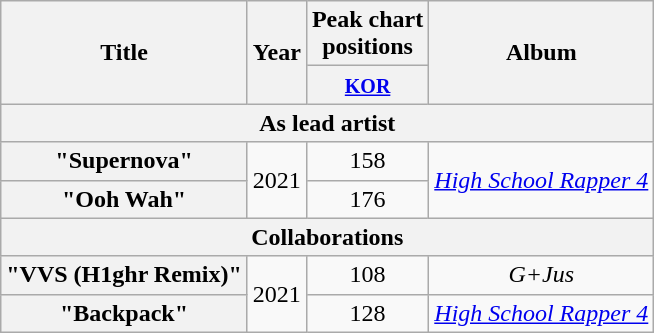<table class="wikitable plainrowheaders" style="text-align:center;">
<tr>
<th scope="col" rowspan="2">Title</th>
<th scope="col" rowspan="2">Year</th>
<th scope="col" colspan="1">Peak chart <br> positions</th>
<th scope="col" rowspan="2">Album</th>
</tr>
<tr>
<th><small><a href='#'>KOR</a></small><br></th>
</tr>
<tr>
<th scope="col" colspan="5">As lead artist</th>
</tr>
<tr>
<th scope="row">"Supernova"<br></th>
<td rowspan="2">2021</td>
<td>158</td>
<td rowspan="2"><em><a href='#'>High School Rapper 4</a></em></td>
</tr>
<tr>
<th scope="row">"Ooh Wah"<br></th>
<td>176</td>
</tr>
<tr>
<th scope="col" colspan="5">Collaborations</th>
</tr>
<tr>
<th scope="row">"VVS (H1ghr Remix)"<br></th>
<td rowspan="4">2021</td>
<td>108</td>
<td><em>G+Jus</em></td>
</tr>
<tr>
<th scope="row">"Backpack"<br></th>
<td>128</td>
<td><em><a href='#'>High School Rapper 4</a></em></td>
</tr>
</table>
